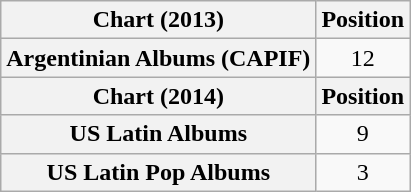<table class="wikitable sortable plainrowheaders">
<tr>
<th scope="col">Chart (2013)</th>
<th scope="col">Position</th>
</tr>
<tr>
<th scope="row">Argentinian Albums (CAPIF)</th>
<td style="text-align:center;">12</td>
</tr>
<tr>
<th scope="col">Chart (2014)</th>
<th scope="col">Position</th>
</tr>
<tr>
<th scope="row">US Latin Albums</th>
<td style="text-align:center;">9</td>
</tr>
<tr>
<th scope="row">US Latin Pop Albums</th>
<td style="text-align:center;">3</td>
</tr>
</table>
